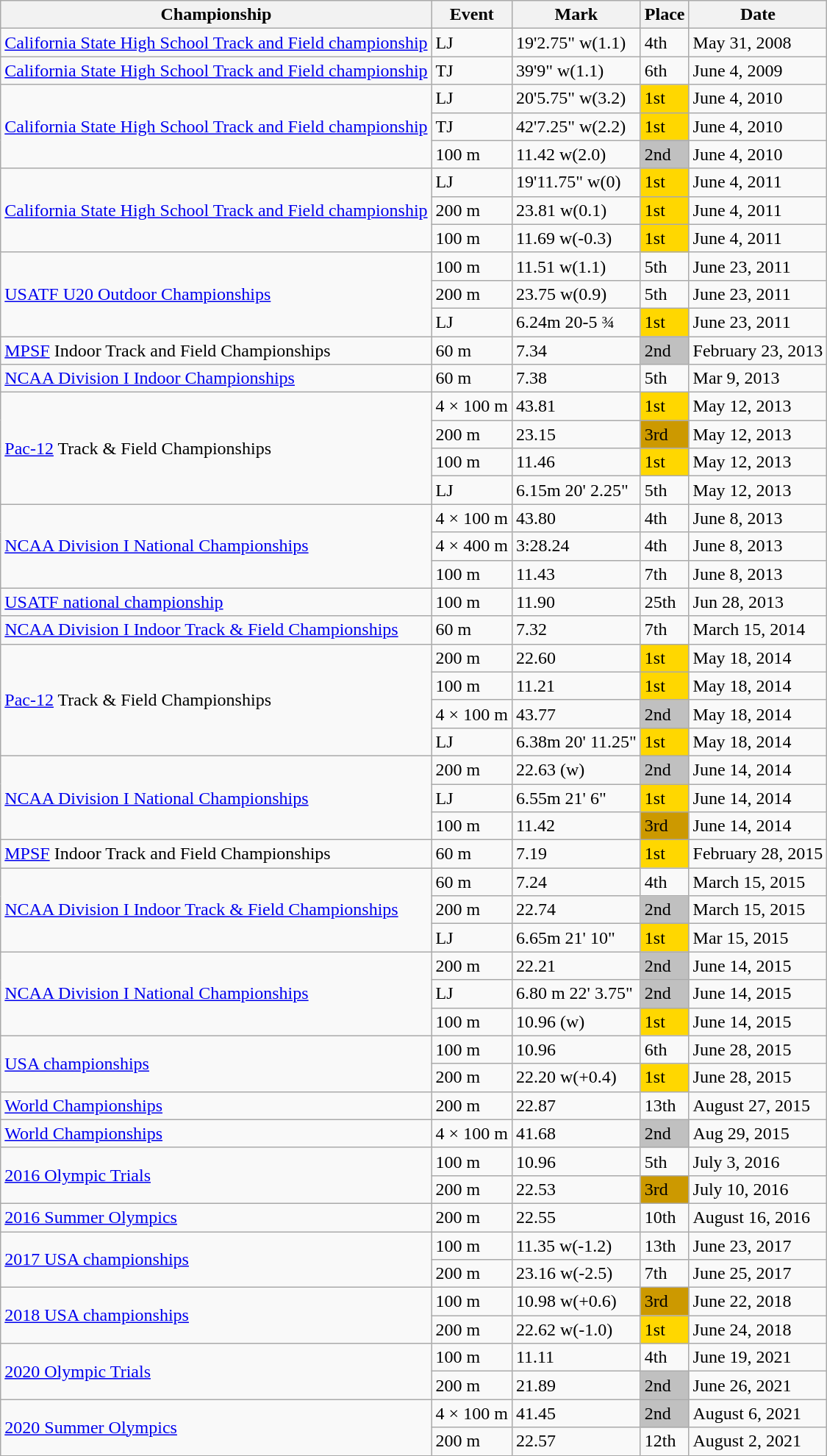<table class="wikitable sortable">
<tr>
<th>Championship</th>
<th>Event</th>
<th>Mark</th>
<th>Place</th>
<th>Date</th>
</tr>
<tr>
<td><a href='#'>California State High School Track and Field championship</a></td>
<td>LJ</td>
<td>19'2.75" w(1.1)</td>
<td>4th</td>
<td>May 31, 2008</td>
</tr>
<tr>
<td><a href='#'>California State High School Track and Field championship</a></td>
<td>TJ</td>
<td>39'9" w(1.1)</td>
<td>6th</td>
<td>June 4, 2009</td>
</tr>
<tr>
<td rowspan=3><a href='#'>California State High School Track and Field championship</a></td>
<td>LJ</td>
<td>20'5.75" w(3.2)</td>
<td bgcolor=gold>1st</td>
<td>June 4, 2010</td>
</tr>
<tr>
<td>TJ</td>
<td>42'7.25" w(2.2)</td>
<td bgcolor=gold>1st</td>
<td>June 4, 2010</td>
</tr>
<tr>
<td>100 m</td>
<td>11.42 w(2.0)</td>
<td bgcolor=silver>2nd</td>
<td>June 4, 2010</td>
</tr>
<tr>
<td rowspan=3><a href='#'>California State High School Track and Field championship</a></td>
<td>LJ</td>
<td>19'11.75" w(0)</td>
<td bgcolor=gold>1st</td>
<td>June 4, 2011</td>
</tr>
<tr>
<td>200 m</td>
<td>23.81 w(0.1)</td>
<td bgcolor=gold>1st</td>
<td>June 4, 2011</td>
</tr>
<tr>
<td>100 m</td>
<td>11.69 w(-0.3)</td>
<td bgcolor=gold>1st</td>
<td>June 4, 2011</td>
</tr>
<tr>
<td rowspan=3><a href='#'>USATF U20 Outdoor Championships</a></td>
<td>100 m</td>
<td>11.51 w(1.1)</td>
<td>5th</td>
<td>June 23, 2011</td>
</tr>
<tr>
<td>200 m</td>
<td>23.75 w(0.9)</td>
<td>5th</td>
<td>June 23, 2011</td>
</tr>
<tr>
<td>LJ</td>
<td>6.24m 20-5 ¾</td>
<td bgcolor=gold>1st</td>
<td>June 23, 2011</td>
</tr>
<tr>
<td><a href='#'>MPSF</a> Indoor Track and Field Championships</td>
<td>60 m</td>
<td>7.34</td>
<td bgcolor=silver>2nd</td>
<td>February 23, 2013</td>
</tr>
<tr>
<td><a href='#'>NCAA Division I Indoor Championships</a></td>
<td>60 m</td>
<td>7.38</td>
<td>5th</td>
<td>Mar 9, 2013</td>
</tr>
<tr>
<td rowspan=4><a href='#'>Pac-12</a> Track & Field Championships</td>
<td>4 × 100 m</td>
<td>43.81</td>
<td bgcolor=gold>1st</td>
<td>May 12, 2013</td>
</tr>
<tr>
<td>200 m</td>
<td>23.15</td>
<td bgcolor=cc9900>3rd</td>
<td>May 12, 2013</td>
</tr>
<tr>
<td>100 m</td>
<td>11.46</td>
<td bgcolor=gold>1st</td>
<td>May 12, 2013</td>
</tr>
<tr>
<td>LJ</td>
<td>6.15m 20' 2.25"</td>
<td>5th</td>
<td>May 12, 2013</td>
</tr>
<tr>
<td rowspan=3><a href='#'>NCAA Division I National Championships</a></td>
<td>4 × 100 m</td>
<td>43.80</td>
<td>4th</td>
<td>June 8, 2013</td>
</tr>
<tr>
<td>4 × 400 m</td>
<td>3:28.24</td>
<td>4th</td>
<td>June 8, 2013</td>
</tr>
<tr>
<td>100 m</td>
<td>11.43</td>
<td>7th</td>
<td>June 8, 2013</td>
</tr>
<tr>
<td><a href='#'>USATF national championship</a></td>
<td>100 m</td>
<td>11.90</td>
<td>25th</td>
<td>Jun 28, 2013</td>
</tr>
<tr>
<td><a href='#'>NCAA Division I Indoor Track & Field Championships</a></td>
<td>60 m</td>
<td>7.32</td>
<td>7th</td>
<td>March 15, 2014</td>
</tr>
<tr>
<td rowspan=4><a href='#'>Pac-12</a> Track & Field Championships</td>
<td>200 m</td>
<td>22.60</td>
<td bgcolor=gold>1st</td>
<td>May 18, 2014</td>
</tr>
<tr>
<td>100 m</td>
<td>11.21</td>
<td bgcolor=gold>1st</td>
<td>May 18, 2014</td>
</tr>
<tr>
<td>4 × 100 m</td>
<td>43.77</td>
<td bgcolor=silver>2nd</td>
<td>May 18, 2014</td>
</tr>
<tr>
<td>LJ</td>
<td>6.38m 20' 11.25"</td>
<td bgcolor=gold>1st</td>
<td>May 18, 2014</td>
</tr>
<tr>
<td rowspan=3><a href='#'>NCAA Division I National Championships</a></td>
<td>200 m</td>
<td>22.63 (w)</td>
<td bgcolor=silver>2nd</td>
<td>June 14, 2014</td>
</tr>
<tr>
<td>LJ</td>
<td>6.55m 21' 6"</td>
<td bgcolor=gold>1st</td>
<td>June 14, 2014</td>
</tr>
<tr>
<td>100 m</td>
<td>11.42</td>
<td bgcolor=cc9900>3rd</td>
<td>June 14, 2014</td>
</tr>
<tr>
<td><a href='#'>MPSF</a> Indoor Track and Field Championships</td>
<td>60 m</td>
<td>7.19</td>
<td bgcolor=gold>1st</td>
<td>February 28, 2015</td>
</tr>
<tr>
<td rowspan=3><a href='#'>NCAA Division I Indoor Track & Field Championships</a></td>
<td>60 m</td>
<td>7.24</td>
<td>4th</td>
<td>March 15, 2015</td>
</tr>
<tr>
<td>200 m</td>
<td>22.74</td>
<td bgcolor=silver>2nd</td>
<td>March 15, 2015</td>
</tr>
<tr>
<td>LJ</td>
<td>6.65m 21' 10"</td>
<td bgcolor=gold>1st</td>
<td>Mar 15, 2015</td>
</tr>
<tr>
<td rowspan=3><a href='#'>NCAA Division I National Championships</a></td>
<td>200 m</td>
<td>22.21</td>
<td bgcolor=silver>2nd</td>
<td>June 14, 2015</td>
</tr>
<tr>
<td>LJ</td>
<td>6.80 m 22' 3.75"</td>
<td bgcolor=silver>2nd</td>
<td>June 14, 2015</td>
</tr>
<tr>
<td>100 m</td>
<td>10.96 (w)</td>
<td bgcolor=gold>1st</td>
<td>June 14, 2015</td>
</tr>
<tr>
<td rowspan=2><a href='#'>USA championships</a></td>
<td>100 m</td>
<td>10.96</td>
<td>6th</td>
<td>June 28, 2015</td>
</tr>
<tr>
<td>200 m</td>
<td>22.20 w(+0.4)</td>
<td bgcolor=gold>1st</td>
<td>June 28, 2015</td>
</tr>
<tr>
<td><a href='#'>World Championships</a></td>
<td>200 m</td>
<td>22.87</td>
<td>13th</td>
<td>August 27, 2015</td>
</tr>
<tr>
<td><a href='#'>World Championships</a></td>
<td>4 × 100 m</td>
<td>41.68</td>
<td bgcolor=silver>2nd</td>
<td>Aug 29, 2015</td>
</tr>
<tr>
<td rowspan=2><a href='#'>2016 Olympic Trials</a></td>
<td>100 m</td>
<td>10.96</td>
<td>5th</td>
<td>July 3, 2016</td>
</tr>
<tr>
<td>200 m</td>
<td>22.53</td>
<td bgcolor=cc9900>3rd</td>
<td>July 10, 2016</td>
</tr>
<tr>
<td><a href='#'>2016 Summer Olympics</a></td>
<td>200 m</td>
<td>22.55</td>
<td>10th</td>
<td>August 16, 2016</td>
</tr>
<tr>
<td rowspan=2><a href='#'>2017 USA championships</a></td>
<td>100 m</td>
<td>11.35 w(-1.2)</td>
<td>13th</td>
<td>June 23, 2017</td>
</tr>
<tr>
<td>200 m</td>
<td>23.16 w(-2.5)</td>
<td>7th</td>
<td>June 25, 2017</td>
</tr>
<tr>
<td rowspan=2><a href='#'>2018 USA championships</a></td>
<td>100 m</td>
<td>10.98 w(+0.6)</td>
<td bgcolor=cc9900>3rd</td>
<td>June 22, 2018</td>
</tr>
<tr>
<td>200 m</td>
<td>22.62 w(-1.0)</td>
<td bgcolor=gold>1st</td>
<td>June 24, 2018</td>
</tr>
<tr>
<td rowspan=2><a href='#'>2020 Olympic Trials</a></td>
<td>100 m</td>
<td>11.11</td>
<td>4th</td>
<td>June 19, 2021</td>
</tr>
<tr>
<td>200 m</td>
<td>21.89</td>
<td bgcolor=silver>2nd</td>
<td>June 26, 2021</td>
</tr>
<tr>
<td rowspan=2><a href='#'>2020 Summer Olympics</a></td>
<td>4 × 100 m</td>
<td>41.45</td>
<td bgcolor=silver>2nd</td>
<td>August 6, 2021</td>
</tr>
<tr>
<td>200 m</td>
<td>22.57</td>
<td>12th</td>
<td>August 2, 2021</td>
</tr>
</table>
